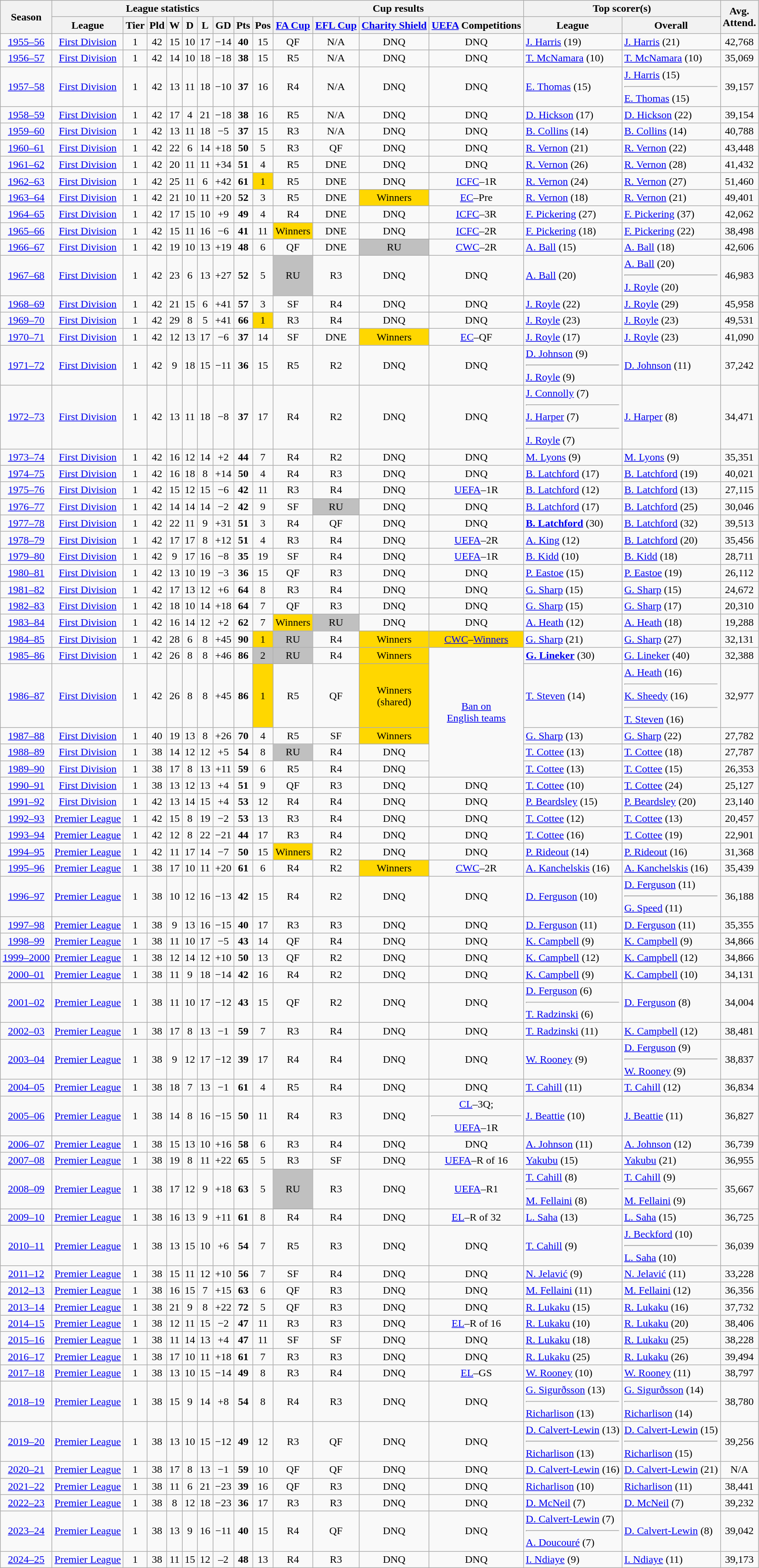<table class="wikitable sortable" style="text-align:center;">
<tr>
<th rowspan=2>Season</th>
<th colspan=9>League statistics</th>
<th colspan=4>Cup results</th>
<th colspan=2>Top scorer(s)</th>
<th rowspan=2>Avg.<br>Attend.</th>
</tr>
<tr>
<th>League</th>
<th>Tier</th>
<th>Pld</th>
<th>W</th>
<th>D</th>
<th>L</th>
<th>GD</th>
<th>Pts</th>
<th>Pos</th>
<th><a href='#'>FA Cup</a></th>
<th><a href='#'>EFL Cup</a></th>
<th><a href='#'>Charity Shield</a></th>
<th><a href='#'>UEFA</a> Competitions</th>
<th>League</th>
<th>Overall</th>
</tr>
<tr>
<td><a href='#'>1955–56</a></td>
<td><a href='#'>First Division</a></td>
<td>1</td>
<td>42</td>
<td>15</td>
<td>10</td>
<td>17</td>
<td>−14</td>
<td><strong>40</strong></td>
<td>15</td>
<td>QF</td>
<td>N/A</td>
<td>DNQ</td>
<td>DNQ</td>
<td align=left><a href='#'>J. Harris</a> (19)</td>
<td align=left><a href='#'>J. Harris</a> (21)</td>
<td>42,768</td>
</tr>
<tr>
<td><a href='#'>1956–57</a></td>
<td><a href='#'>First Division</a></td>
<td>1</td>
<td>42</td>
<td>14</td>
<td>10</td>
<td>18</td>
<td>−18</td>
<td><strong>38</strong></td>
<td>15</td>
<td>R5</td>
<td>N/A</td>
<td>DNQ</td>
<td>DNQ</td>
<td align=left><a href='#'>T. McNamara</a> (10)</td>
<td align=left><a href='#'>T. McNamara</a> (10)</td>
<td>35,069</td>
</tr>
<tr>
<td><a href='#'>1957–58</a></td>
<td><a href='#'>First Division</a></td>
<td>1</td>
<td>42</td>
<td>13</td>
<td>11</td>
<td>18</td>
<td>−10</td>
<td><strong>37</strong></td>
<td>16</td>
<td>R4</td>
<td>N/A</td>
<td>DNQ</td>
<td>DNQ</td>
<td align=left><a href='#'>E. Thomas</a> (15)</td>
<td align=left><a href='#'>J. Harris</a> (15)<hr><a href='#'>E. Thomas</a> (15)</td>
<td>39,157</td>
</tr>
<tr>
<td><a href='#'>1958–59</a></td>
<td><a href='#'>First Division</a></td>
<td>1</td>
<td>42</td>
<td>17</td>
<td>4</td>
<td>21</td>
<td>−18</td>
<td><strong>38</strong></td>
<td>16</td>
<td>R5</td>
<td>N/A</td>
<td>DNQ</td>
<td>DNQ</td>
<td align=left><a href='#'>D. Hickson</a> (17)</td>
<td align=left><a href='#'>D. Hickson</a> (22)</td>
<td>39,154</td>
</tr>
<tr>
<td><a href='#'>1959–60</a></td>
<td><a href='#'>First Division</a></td>
<td>1</td>
<td>42</td>
<td>13</td>
<td>11</td>
<td>18</td>
<td>−5</td>
<td><strong>37</strong></td>
<td>15</td>
<td>R3</td>
<td>N/A</td>
<td>DNQ</td>
<td>DNQ</td>
<td align=left><a href='#'>B. Collins</a> (14)</td>
<td align=left><a href='#'>B. Collins</a> (14)</td>
<td>40,788</td>
</tr>
<tr>
<td><a href='#'>1960–61</a></td>
<td><a href='#'>First Division</a></td>
<td>1</td>
<td>42</td>
<td>22</td>
<td>6</td>
<td>14</td>
<td>+18</td>
<td><strong>50</strong></td>
<td>5</td>
<td>R3</td>
<td>QF</td>
<td>DNQ</td>
<td>DNQ</td>
<td align=left><a href='#'>R. Vernon</a> (21)</td>
<td align=left><a href='#'>R. Vernon</a> (22)</td>
<td>43,448</td>
</tr>
<tr>
<td><a href='#'>1961–62</a></td>
<td><a href='#'>First Division</a></td>
<td>1</td>
<td>42</td>
<td>20</td>
<td>11</td>
<td>11</td>
<td>+34</td>
<td><strong>51</strong></td>
<td>4</td>
<td>R5</td>
<td>DNE</td>
<td>DNQ</td>
<td>DNQ</td>
<td align=left><a href='#'>R. Vernon</a> (26)</td>
<td align=left><a href='#'>R. Vernon</a> (28)</td>
<td>41,432</td>
</tr>
<tr>
<td><a href='#'>1962–63</a></td>
<td><a href='#'>First Division</a></td>
<td>1</td>
<td>42</td>
<td>25</td>
<td>11</td>
<td>6</td>
<td>+42</td>
<td><strong>61</strong></td>
<td bgcolor=gold>1</td>
<td>R5</td>
<td>DNE</td>
<td>DNQ</td>
<td><a href='#'>ICFC</a>–1R</td>
<td align=left><a href='#'>R. Vernon</a> (24)</td>
<td align=left><a href='#'>R. Vernon</a> (27)</td>
<td>51,460</td>
</tr>
<tr>
<td><a href='#'>1963–64</a></td>
<td><a href='#'>First Division</a></td>
<td>1</td>
<td>42</td>
<td>21</td>
<td>10</td>
<td>11</td>
<td>+20</td>
<td><strong>52</strong></td>
<td>3</td>
<td>R5</td>
<td>DNE</td>
<td bgcolor=gold>Winners</td>
<td><a href='#'>EC</a>–Pre</td>
<td align=left><a href='#'>R. Vernon</a> (18)</td>
<td align=left><a href='#'>R. Vernon</a> (21)</td>
<td>49,401</td>
</tr>
<tr>
<td><a href='#'>1964–65</a></td>
<td><a href='#'>First Division</a></td>
<td>1</td>
<td>42</td>
<td>17</td>
<td>15</td>
<td>10</td>
<td>+9</td>
<td><strong>49</strong></td>
<td>4</td>
<td>R4</td>
<td>DNE</td>
<td>DNQ</td>
<td><a href='#'>ICFC</a>–3R</td>
<td align=left><a href='#'>F. Pickering</a> (27)</td>
<td align=left><a href='#'>F. Pickering</a> (37)</td>
<td>42,062</td>
</tr>
<tr>
<td><a href='#'>1965–66</a></td>
<td><a href='#'>First Division</a></td>
<td>1</td>
<td>42</td>
<td>15</td>
<td>11</td>
<td>16</td>
<td>−6</td>
<td><strong>41</strong></td>
<td>11</td>
<td bgcolor=gold>Winners</td>
<td>DNE</td>
<td>DNQ</td>
<td><a href='#'>ICFC</a>–2R</td>
<td align=left><a href='#'>F. Pickering</a> (18)</td>
<td align=left><a href='#'>F. Pickering</a> (22)</td>
<td>38,498</td>
</tr>
<tr>
<td><a href='#'>1966–67</a></td>
<td><a href='#'>First Division</a></td>
<td>1</td>
<td>42</td>
<td>19</td>
<td>10</td>
<td>13</td>
<td>+19</td>
<td><strong>48</strong></td>
<td>6</td>
<td>QF</td>
<td>DNE</td>
<td bgcolor=silver>RU</td>
<td><a href='#'>CWC</a>–2R</td>
<td align=left><a href='#'>A. Ball</a> (15)</td>
<td align=left><a href='#'>A. Ball</a> (18)</td>
<td>42,606</td>
</tr>
<tr>
<td><a href='#'>1967–68</a></td>
<td><a href='#'>First Division</a></td>
<td>1</td>
<td>42</td>
<td>23</td>
<td>6</td>
<td>13</td>
<td>+27</td>
<td><strong>52</strong></td>
<td>5</td>
<td bgcolor=silver>RU</td>
<td>R3</td>
<td>DNQ</td>
<td>DNQ</td>
<td align=left><a href='#'>A. Ball</a> (20)</td>
<td align=left><a href='#'>A. Ball</a> (20)<hr><a href='#'>J. Royle</a> (20)</td>
<td>46,983</td>
</tr>
<tr>
<td><a href='#'>1968–69</a></td>
<td><a href='#'>First Division</a></td>
<td>1</td>
<td>42</td>
<td>21</td>
<td>15</td>
<td>6</td>
<td>+41</td>
<td><strong>57</strong></td>
<td>3</td>
<td>SF</td>
<td>R4</td>
<td>DNQ</td>
<td>DNQ</td>
<td align=left><a href='#'>J. Royle</a> (22)</td>
<td align=left><a href='#'>J. Royle</a> (29)</td>
<td>45,958</td>
</tr>
<tr>
<td><a href='#'>1969–70</a></td>
<td><a href='#'>First Division</a></td>
<td>1</td>
<td>42</td>
<td>29</td>
<td>8</td>
<td>5</td>
<td>+41</td>
<td><strong>66</strong></td>
<td bgcolor=gold>1</td>
<td>R3</td>
<td>R4</td>
<td>DNQ</td>
<td>DNQ</td>
<td align=left><a href='#'>J. Royle</a> (23)</td>
<td align=left><a href='#'>J. Royle</a> (23)</td>
<td>49,531</td>
</tr>
<tr>
<td><a href='#'>1970–71</a></td>
<td><a href='#'>First Division</a></td>
<td>1</td>
<td>42</td>
<td>12</td>
<td>13</td>
<td>17</td>
<td>−6</td>
<td><strong>37</strong></td>
<td>14</td>
<td>SF</td>
<td>DNE</td>
<td bgcolor=gold>Winners</td>
<td><a href='#'>EC</a>–QF</td>
<td align=left><a href='#'>J. Royle</a> (17)</td>
<td align=left><a href='#'>J. Royle</a> (23)</td>
<td>41,090</td>
</tr>
<tr>
<td><a href='#'>1971–72</a></td>
<td><a href='#'>First Division</a></td>
<td>1</td>
<td>42</td>
<td>9</td>
<td>18</td>
<td>15</td>
<td>−11</td>
<td><strong>36</strong></td>
<td>15</td>
<td>R5</td>
<td>R2</td>
<td>DNQ</td>
<td>DNQ</td>
<td align=left><a href='#'>D. Johnson</a> (9)<hr><a href='#'>J. Royle</a> (9)</td>
<td align=left><a href='#'>D. Johnson</a> (11)</td>
<td>37,242</td>
</tr>
<tr>
<td><a href='#'>1972–73</a></td>
<td><a href='#'>First Division</a></td>
<td>1</td>
<td>42</td>
<td>13</td>
<td>11</td>
<td>18</td>
<td>−8</td>
<td><strong>37</strong></td>
<td>17</td>
<td>R4</td>
<td>R2</td>
<td>DNQ</td>
<td>DNQ</td>
<td align=left><a href='#'>J. Connolly</a> (7)<hr><a href='#'>J. Harper</a> (7)<hr><a href='#'>J. Royle</a> (7)</td>
<td align=left><a href='#'>J. Harper</a> (8)</td>
<td>34,471</td>
</tr>
<tr>
<td><a href='#'>1973–74</a></td>
<td><a href='#'>First Division</a></td>
<td>1</td>
<td>42</td>
<td>16</td>
<td>12</td>
<td>14</td>
<td>+2</td>
<td><strong>44</strong></td>
<td>7</td>
<td>R4</td>
<td>R2</td>
<td>DNQ</td>
<td>DNQ</td>
<td align=left><a href='#'>M. Lyons</a> (9)</td>
<td align=left><a href='#'>M. Lyons</a> (9)</td>
<td>35,351</td>
</tr>
<tr>
<td><a href='#'>1974–75</a></td>
<td><a href='#'>First Division</a></td>
<td>1</td>
<td>42</td>
<td>16</td>
<td>18</td>
<td>8</td>
<td>+14</td>
<td><strong>50</strong></td>
<td>4</td>
<td>R4</td>
<td>R3</td>
<td>DNQ</td>
<td>DNQ</td>
<td align=left><a href='#'>B. Latchford</a> (17)</td>
<td align=left><a href='#'>B. Latchford</a> (19)</td>
<td>40,021</td>
</tr>
<tr>
<td><a href='#'>1975–76</a></td>
<td><a href='#'>First Division</a></td>
<td>1</td>
<td>42</td>
<td>15</td>
<td>12</td>
<td>15</td>
<td>−6</td>
<td><strong>42</strong></td>
<td>11</td>
<td>R3</td>
<td>R4</td>
<td>DNQ</td>
<td><a href='#'>UEFA</a>–1R</td>
<td align=left><a href='#'>B. Latchford</a> (12)</td>
<td align=left><a href='#'>B. Latchford</a> (13)</td>
<td>27,115</td>
</tr>
<tr>
<td><a href='#'>1976–77</a></td>
<td><a href='#'>First Division</a></td>
<td>1</td>
<td>42</td>
<td>14</td>
<td>14</td>
<td>14</td>
<td>−2</td>
<td><strong>42</strong></td>
<td>9</td>
<td>SF</td>
<td bgcolor=silver>RU</td>
<td>DNQ</td>
<td>DNQ</td>
<td align=left><a href='#'>B. Latchford</a> (17)</td>
<td align=left><a href='#'>B. Latchford</a> (25)</td>
<td>30,046</td>
</tr>
<tr>
<td><a href='#'>1977–78</a></td>
<td><a href='#'>First Division</a></td>
<td>1</td>
<td>42</td>
<td>22</td>
<td>11</td>
<td>9</td>
<td>+31</td>
<td><strong>51</strong></td>
<td>3</td>
<td>R4</td>
<td>QF</td>
<td>DNQ</td>
<td>DNQ</td>
<td align=left><strong><a href='#'>B. Latchford</a></strong> (30)</td>
<td align=left><a href='#'>B. Latchford</a> (32)</td>
<td>39,513</td>
</tr>
<tr>
<td><a href='#'>1978–79</a></td>
<td><a href='#'>First Division</a></td>
<td>1</td>
<td>42</td>
<td>17</td>
<td>17</td>
<td>8</td>
<td>+12</td>
<td><strong>51</strong></td>
<td>4</td>
<td>R3</td>
<td>R4</td>
<td>DNQ</td>
<td><a href='#'>UEFA</a>–2R</td>
<td align=left><a href='#'>A. King</a> (12)</td>
<td align=left><a href='#'>B. Latchford</a> (20)</td>
<td>35,456</td>
</tr>
<tr>
<td><a href='#'>1979–80</a></td>
<td><a href='#'>First Division</a></td>
<td>1</td>
<td>42</td>
<td>9</td>
<td>17</td>
<td>16</td>
<td>−8</td>
<td><strong>35</strong></td>
<td>19</td>
<td>SF</td>
<td>R4</td>
<td>DNQ</td>
<td><a href='#'>UEFA</a>–1R</td>
<td align=left><a href='#'>B. Kidd</a> (10)</td>
<td align=left><a href='#'>B. Kidd</a> (18)</td>
<td>28,711</td>
</tr>
<tr>
<td><a href='#'>1980–81</a></td>
<td><a href='#'>First Division</a></td>
<td>1</td>
<td>42</td>
<td>13</td>
<td>10</td>
<td>19</td>
<td>−3</td>
<td><strong>36</strong></td>
<td>15</td>
<td>QF</td>
<td>R3</td>
<td>DNQ</td>
<td>DNQ</td>
<td align=left><a href='#'>P. Eastoe</a> (15)</td>
<td align=left><a href='#'>P. Eastoe</a> (19)</td>
<td>26,112</td>
</tr>
<tr>
<td><a href='#'>1981–82</a></td>
<td><a href='#'>First Division</a></td>
<td>1</td>
<td>42</td>
<td>17</td>
<td>13</td>
<td>12</td>
<td>+6</td>
<td><strong>64</strong></td>
<td>8</td>
<td>R3</td>
<td>R4</td>
<td>DNQ</td>
<td>DNQ</td>
<td align=left><a href='#'>G. Sharp</a> (15)</td>
<td align=left><a href='#'>G. Sharp</a> (15)</td>
<td>24,672</td>
</tr>
<tr>
<td><a href='#'>1982–83</a></td>
<td><a href='#'>First Division</a></td>
<td>1</td>
<td>42</td>
<td>18</td>
<td>10</td>
<td>14</td>
<td>+18</td>
<td><strong>64</strong></td>
<td>7</td>
<td>QF</td>
<td>R3</td>
<td>DNQ</td>
<td>DNQ</td>
<td align=left><a href='#'>G. Sharp</a> (15)</td>
<td align=left><a href='#'>G. Sharp</a> (17)</td>
<td>20,310</td>
</tr>
<tr>
<td><a href='#'>1983–84</a></td>
<td><a href='#'>First Division</a></td>
<td>1</td>
<td>42</td>
<td>16</td>
<td>14</td>
<td>12</td>
<td>+2</td>
<td><strong>62</strong></td>
<td>7</td>
<td bgcolor=gold>Winners</td>
<td bgcolor=silver>RU</td>
<td>DNQ</td>
<td>DNQ</td>
<td align=left><a href='#'>A. Heath</a> (12)</td>
<td align=left><a href='#'>A. Heath</a> (18)</td>
<td>19,288</td>
</tr>
<tr>
<td><a href='#'>1984–85</a></td>
<td><a href='#'>First Division</a></td>
<td>1</td>
<td>42</td>
<td>28</td>
<td>6</td>
<td>8</td>
<td>+45</td>
<td><strong>90</strong></td>
<td bgcolor=gold>1</td>
<td bgcolor=silver>RU</td>
<td>R4</td>
<td bgcolor=gold>Winners</td>
<td bgcolor=gold><a href='#'>CWC</a>–<a href='#'>Winners</a></td>
<td align=left><a href='#'>G. Sharp</a> (21)</td>
<td align=left><a href='#'>G. Sharp</a> (27)</td>
<td>32,131</td>
</tr>
<tr>
<td><a href='#'>1985–86</a></td>
<td><a href='#'>First Division</a></td>
<td>1</td>
<td>42</td>
<td>26</td>
<td>8</td>
<td>8</td>
<td>+46</td>
<td><strong>86</strong></td>
<td bgcolor=silver>2</td>
<td bgcolor=silver>RU</td>
<td>R4</td>
<td bgcolor=gold>Winners</td>
<td rowspan=5><a href='#'>Ban on<br>English teams</a></td>
<td align=left><strong><a href='#'>G. Lineker</a></strong> (30)</td>
<td align=left><a href='#'>G. Lineker</a> (40)</td>
<td>32,388</td>
</tr>
<tr>
<td><a href='#'>1986–87</a></td>
<td><a href='#'>First Division</a></td>
<td>1</td>
<td>42</td>
<td>26</td>
<td>8</td>
<td>8</td>
<td>+45</td>
<td><strong>86</strong></td>
<td bgcolor=gold>1</td>
<td>R5</td>
<td>QF</td>
<td bgcolor=gold>Winners<br>(shared)</td>
<td align=left><a href='#'>T. Steven</a> (14)</td>
<td align=left><a href='#'>A. Heath</a> (16)<hr><a href='#'>K. Sheedy</a> (16)<hr><a href='#'>T. Steven</a> (16)</td>
<td>32,977</td>
</tr>
<tr>
<td><a href='#'>1987–88</a></td>
<td><a href='#'>First Division</a></td>
<td>1</td>
<td>40</td>
<td>19</td>
<td>13</td>
<td>8</td>
<td>+26</td>
<td><strong>70</strong></td>
<td>4</td>
<td>R5</td>
<td>SF</td>
<td bgcolor=gold>Winners</td>
<td align=left><a href='#'>G. Sharp</a> (13)</td>
<td align=left><a href='#'>G. Sharp</a> (22)</td>
<td>27,782</td>
</tr>
<tr>
<td><a href='#'>1988–89</a></td>
<td><a href='#'>First Division</a></td>
<td>1</td>
<td>38</td>
<td>14</td>
<td>12</td>
<td>12</td>
<td>+5</td>
<td><strong>54</strong></td>
<td>8</td>
<td bgcolor=silver>RU</td>
<td>R4</td>
<td>DNQ</td>
<td align=left><a href='#'>T. Cottee</a> (13)</td>
<td align=left><a href='#'>T. Cottee</a> (18)</td>
<td>27,787</td>
</tr>
<tr>
<td><a href='#'>1989–90</a></td>
<td><a href='#'>First Division</a></td>
<td>1</td>
<td>38</td>
<td>17</td>
<td>8</td>
<td>13</td>
<td>+11</td>
<td><strong>59</strong></td>
<td>6</td>
<td>R5</td>
<td>R4</td>
<td>DNQ</td>
<td align=left><a href='#'>T. Cottee</a> (13)</td>
<td align=left><a href='#'>T. Cottee</a> (15)</td>
<td>26,353</td>
</tr>
<tr>
<td><a href='#'>1990–91</a></td>
<td><a href='#'>First Division</a></td>
<td>1</td>
<td>38</td>
<td>13</td>
<td>12</td>
<td>13</td>
<td>+4</td>
<td><strong>51</strong></td>
<td>9</td>
<td>QF</td>
<td>R3</td>
<td>DNQ</td>
<td>DNQ</td>
<td align=left><a href='#'>T. Cottee</a> (10)</td>
<td align=left><a href='#'>T. Cottee</a> (24)</td>
<td>25,127</td>
</tr>
<tr>
<td><a href='#'>1991–92</a></td>
<td><a href='#'>First Division</a></td>
<td>1</td>
<td>42</td>
<td>13</td>
<td>14</td>
<td>15</td>
<td>+4</td>
<td><strong>53</strong></td>
<td>12</td>
<td>R4</td>
<td>R4</td>
<td>DNQ</td>
<td>DNQ</td>
<td align=left><a href='#'>P. Beardsley</a> (15)</td>
<td align=left><a href='#'>P. Beardsley</a> (20)</td>
<td>23,140</td>
</tr>
<tr>
<td><a href='#'>1992–93</a></td>
<td><a href='#'>Premier League</a></td>
<td>1</td>
<td>42</td>
<td>15</td>
<td>8</td>
<td>19</td>
<td>−2</td>
<td><strong>53</strong></td>
<td>13</td>
<td>R3</td>
<td>R4</td>
<td>DNQ</td>
<td>DNQ</td>
<td align=left><a href='#'>T. Cottee</a> (12)</td>
<td align=left><a href='#'>T. Cottee</a> (13)</td>
<td>20,457</td>
</tr>
<tr>
<td><a href='#'>1993–94</a></td>
<td><a href='#'>Premier League</a></td>
<td>1</td>
<td>42</td>
<td>12</td>
<td>8</td>
<td>22</td>
<td>−21</td>
<td><strong>44</strong></td>
<td>17</td>
<td>R3</td>
<td>R4</td>
<td>DNQ</td>
<td>DNQ</td>
<td align=left><a href='#'>T. Cottee</a> (16)</td>
<td align=left><a href='#'>T. Cottee</a> (19)</td>
<td>22,901</td>
</tr>
<tr>
<td><a href='#'>1994–95</a></td>
<td><a href='#'>Premier League</a></td>
<td>1</td>
<td>42</td>
<td>11</td>
<td>17</td>
<td>14</td>
<td>−7</td>
<td><strong>50</strong></td>
<td>15</td>
<td bgcolor=gold>Winners</td>
<td>R2</td>
<td>DNQ</td>
<td>DNQ</td>
<td align=left><a href='#'>P. Rideout</a> (14)</td>
<td align=left><a href='#'>P. Rideout</a> (16)</td>
<td>31,368</td>
</tr>
<tr>
<td><a href='#'>1995–96</a></td>
<td><a href='#'>Premier League</a></td>
<td>1</td>
<td>38</td>
<td>17</td>
<td>10</td>
<td>11</td>
<td>+20</td>
<td><strong>61</strong></td>
<td>6</td>
<td>R4</td>
<td>R2</td>
<td bgcolor=gold>Winners</td>
<td><a href='#'>CWC</a>–2R</td>
<td align=left><a href='#'>A. Kanchelskis</a> (16)</td>
<td align=left><a href='#'>A. Kanchelskis</a> (16)</td>
<td>35,439</td>
</tr>
<tr>
<td><a href='#'>1996–97</a></td>
<td><a href='#'>Premier League</a></td>
<td>1</td>
<td>38</td>
<td>10</td>
<td>12</td>
<td>16</td>
<td>−13</td>
<td><strong>42</strong></td>
<td>15</td>
<td>R4</td>
<td>R2</td>
<td>DNQ</td>
<td>DNQ</td>
<td align=left><a href='#'>D. Ferguson</a> (10)</td>
<td align=left><a href='#'>D. Ferguson</a> (11)<hr><a href='#'>G. Speed</a> (11)</td>
<td>36,188</td>
</tr>
<tr>
<td><a href='#'>1997–98</a></td>
<td><a href='#'>Premier League</a></td>
<td>1</td>
<td>38</td>
<td>9</td>
<td>13</td>
<td>16</td>
<td>−15</td>
<td><strong>40</strong></td>
<td>17</td>
<td>R3</td>
<td>R3</td>
<td>DNQ</td>
<td>DNQ</td>
<td align=left><a href='#'>D. Ferguson</a> (11)</td>
<td align=left><a href='#'>D. Ferguson</a> (11)</td>
<td>35,355</td>
</tr>
<tr>
<td><a href='#'>1998–99</a></td>
<td><a href='#'>Premier League</a></td>
<td>1</td>
<td>38</td>
<td>11</td>
<td>10</td>
<td>17</td>
<td>−5</td>
<td><strong>43</strong></td>
<td>14</td>
<td>QF</td>
<td>R4</td>
<td>DNQ</td>
<td>DNQ</td>
<td align=left><a href='#'>K. Campbell</a> (9)</td>
<td align=left><a href='#'>K. Campbell</a> (9)</td>
<td>34,866</td>
</tr>
<tr>
<td><a href='#'>1999–2000</a></td>
<td><a href='#'>Premier League</a></td>
<td>1</td>
<td>38</td>
<td>12</td>
<td>14</td>
<td>12</td>
<td>+10</td>
<td><strong>50</strong></td>
<td>13</td>
<td>QF</td>
<td>R2</td>
<td>DNQ</td>
<td>DNQ</td>
<td align=left><a href='#'>K. Campbell</a> (12)</td>
<td align=left><a href='#'>K. Campbell</a> (12)</td>
<td>34,866</td>
</tr>
<tr>
<td><a href='#'>2000–01</a></td>
<td><a href='#'>Premier League</a></td>
<td>1</td>
<td>38</td>
<td>11</td>
<td>9</td>
<td>18</td>
<td>−14</td>
<td><strong>42</strong></td>
<td>16</td>
<td>R4</td>
<td>R2</td>
<td>DNQ</td>
<td>DNQ</td>
<td align=left><a href='#'>K. Campbell</a> (9)</td>
<td align=left><a href='#'>K. Campbell</a> (10)</td>
<td>34,131</td>
</tr>
<tr>
<td><a href='#'>2001–02</a></td>
<td><a href='#'>Premier League</a></td>
<td>1</td>
<td>38</td>
<td>11</td>
<td>10</td>
<td>17</td>
<td>−12</td>
<td><strong>43</strong></td>
<td>15</td>
<td>QF</td>
<td>R2</td>
<td>DNQ</td>
<td>DNQ</td>
<td align=left><a href='#'>D. Ferguson</a> (6)<hr><a href='#'>T. Radzinski</a> (6)</td>
<td align=left><a href='#'>D. Ferguson</a> (8)</td>
<td>34,004</td>
</tr>
<tr>
<td><a href='#'>2002–03</a></td>
<td><a href='#'>Premier League</a></td>
<td>1</td>
<td>38</td>
<td>17</td>
<td>8</td>
<td>13</td>
<td>−1</td>
<td><strong>59</strong></td>
<td>7</td>
<td>R3</td>
<td>R4</td>
<td>DNQ</td>
<td>DNQ</td>
<td align=left><a href='#'>T. Radzinski</a> (11)</td>
<td align=left><a href='#'>K. Campbell</a> (12)</td>
<td>38,481</td>
</tr>
<tr>
<td><a href='#'>2003–04</a></td>
<td><a href='#'>Premier League</a></td>
<td>1</td>
<td>38</td>
<td>9</td>
<td>12</td>
<td>17</td>
<td>−12</td>
<td><strong>39</strong></td>
<td>17</td>
<td>R4</td>
<td>R4</td>
<td>DNQ</td>
<td>DNQ</td>
<td align=left><a href='#'>W. Rooney</a> (9)</td>
<td align=left><a href='#'>D. Ferguson</a> (9)<hr><a href='#'>W. Rooney</a> (9)</td>
<td>38,837</td>
</tr>
<tr>
<td><a href='#'>2004–05</a></td>
<td><a href='#'>Premier League</a></td>
<td>1</td>
<td>38</td>
<td>18</td>
<td>7</td>
<td>13</td>
<td>−1</td>
<td><strong>61</strong></td>
<td>4</td>
<td>R5</td>
<td>R4</td>
<td>DNQ</td>
<td>DNQ</td>
<td align=left><a href='#'>T. Cahill</a> (11)</td>
<td align=left><a href='#'>T. Cahill</a> (12)</td>
<td>36,834</td>
</tr>
<tr>
<td><a href='#'>2005–06</a></td>
<td><a href='#'>Premier League</a></td>
<td>1</td>
<td>38</td>
<td>14</td>
<td>8</td>
<td>16</td>
<td>−15</td>
<td><strong>50</strong></td>
<td>11</td>
<td>R4</td>
<td>R3</td>
<td>DNQ</td>
<td><a href='#'>CL</a>–3Q; <hr> <a href='#'>UEFA</a>–1R</td>
<td align=left><a href='#'>J. Beattie</a> (10)</td>
<td align=left><a href='#'>J. Beattie</a> (11)</td>
<td>36,827</td>
</tr>
<tr>
<td><a href='#'>2006–07</a></td>
<td><a href='#'>Premier League</a></td>
<td>1</td>
<td>38</td>
<td>15</td>
<td>13</td>
<td>10</td>
<td>+16</td>
<td><strong>58</strong></td>
<td>6</td>
<td>R3</td>
<td>R4</td>
<td>DNQ</td>
<td>DNQ</td>
<td align=left><a href='#'>A. Johnson</a> (11)</td>
<td align=left><a href='#'>A. Johnson</a> (12)</td>
<td>36,739</td>
</tr>
<tr>
<td><a href='#'>2007–08</a></td>
<td><a href='#'>Premier League</a></td>
<td>1</td>
<td>38</td>
<td>19</td>
<td>8</td>
<td>11</td>
<td>+22</td>
<td><strong>65</strong></td>
<td>5</td>
<td>R3</td>
<td>SF</td>
<td>DNQ</td>
<td><a href='#'>UEFA</a>–R of 16</td>
<td align=left><a href='#'>Yakubu</a> (15)</td>
<td align=left><a href='#'>Yakubu</a> (21)</td>
<td>36,955</td>
</tr>
<tr>
<td><a href='#'>2008–09</a></td>
<td><a href='#'>Premier League</a></td>
<td>1</td>
<td>38</td>
<td>17</td>
<td>12</td>
<td>9</td>
<td>+18</td>
<td><strong>63</strong></td>
<td>5</td>
<td bgcolor=silver>RU</td>
<td>R3</td>
<td>DNQ</td>
<td><a href='#'>UEFA</a>–R1</td>
<td align=left><a href='#'>T. Cahill</a> (8)<hr><a href='#'>M. Fellaini</a> (8)</td>
<td align=left><a href='#'>T. Cahill</a> (9)<hr><a href='#'>M. Fellaini</a> (9)</td>
<td>35,667</td>
</tr>
<tr>
<td><a href='#'>2009–10</a></td>
<td><a href='#'>Premier League</a></td>
<td>1</td>
<td>38</td>
<td>16</td>
<td>13</td>
<td>9</td>
<td>+11</td>
<td><strong>61</strong></td>
<td>8</td>
<td>R4</td>
<td>R4</td>
<td>DNQ</td>
<td><a href='#'>EL</a>–R of 32</td>
<td align=left><a href='#'>L. Saha</a> (13)</td>
<td align=left><a href='#'>L. Saha</a> (15)</td>
<td>36,725</td>
</tr>
<tr>
<td><a href='#'>2010–11</a></td>
<td><a href='#'>Premier League</a></td>
<td>1</td>
<td>38</td>
<td>13</td>
<td>15</td>
<td>10</td>
<td>+6</td>
<td><strong>54</strong></td>
<td>7</td>
<td>R5</td>
<td>R3</td>
<td>DNQ</td>
<td>DNQ</td>
<td align=left><a href='#'>T. Cahill</a> (9)</td>
<td align=left><a href='#'>J. Beckford</a> (10)<hr><a href='#'>L. Saha</a> (10)</td>
<td>36,039</td>
</tr>
<tr>
<td><a href='#'>2011–12</a></td>
<td><a href='#'>Premier League</a></td>
<td>1</td>
<td>38</td>
<td>15</td>
<td>11</td>
<td>12</td>
<td>+10</td>
<td><strong>56</strong></td>
<td>7</td>
<td>SF</td>
<td>R4</td>
<td>DNQ</td>
<td>DNQ</td>
<td align=left><a href='#'>N. Jelavić</a> (9)</td>
<td align=left><a href='#'>N. Jelavić</a> (11)</td>
<td>33,228</td>
</tr>
<tr>
<td><a href='#'>2012–13</a></td>
<td><a href='#'>Premier League</a></td>
<td>1</td>
<td>38</td>
<td>16</td>
<td>15</td>
<td>7</td>
<td>+15</td>
<td><strong>63</strong></td>
<td>6</td>
<td>QF</td>
<td>R3</td>
<td>DNQ</td>
<td>DNQ</td>
<td align=left><a href='#'>M. Fellaini</a> (11)</td>
<td align=left><a href='#'>M. Fellaini</a> (12)</td>
<td>36,356</td>
</tr>
<tr>
<td><a href='#'>2013–14</a></td>
<td><a href='#'>Premier League</a></td>
<td>1</td>
<td>38</td>
<td>21</td>
<td>9</td>
<td>8</td>
<td>+22</td>
<td><strong>72</strong></td>
<td>5</td>
<td>QF</td>
<td>R3</td>
<td>DNQ</td>
<td>DNQ</td>
<td align=left><a href='#'>R. Lukaku</a> (15)</td>
<td align=left><a href='#'>R. Lukaku</a> (16)</td>
<td>37,732</td>
</tr>
<tr>
<td><a href='#'>2014–15</a></td>
<td><a href='#'>Premier League</a></td>
<td>1</td>
<td>38</td>
<td>12</td>
<td>11</td>
<td>15</td>
<td>−2</td>
<td><strong>47</strong></td>
<td>11</td>
<td>R3</td>
<td>R3</td>
<td>DNQ</td>
<td><a href='#'>EL</a>–R of 16</td>
<td align=left><a href='#'>R. Lukaku</a> (10)</td>
<td align=left><a href='#'>R. Lukaku</a> (20)</td>
<td>38,406</td>
</tr>
<tr>
<td><a href='#'>2015–16</a></td>
<td><a href='#'>Premier League</a></td>
<td>1</td>
<td>38</td>
<td>11</td>
<td>14</td>
<td>13</td>
<td>+4</td>
<td><strong>47</strong></td>
<td>11</td>
<td>SF</td>
<td>SF</td>
<td>DNQ</td>
<td>DNQ</td>
<td align=left><a href='#'>R. Lukaku</a> (18)</td>
<td align=left><a href='#'>R. Lukaku</a> (25)</td>
<td>38,228</td>
</tr>
<tr>
<td><a href='#'>2016–17</a></td>
<td><a href='#'>Premier League</a></td>
<td>1</td>
<td>38</td>
<td>17</td>
<td>10</td>
<td>11</td>
<td>+18</td>
<td><strong>61</strong></td>
<td>7</td>
<td>R3</td>
<td>R3</td>
<td>DNQ</td>
<td>DNQ</td>
<td align=left><a href='#'>R. Lukaku</a> (25)</td>
<td align=left><a href='#'>R. Lukaku</a> (26)</td>
<td>39,494</td>
</tr>
<tr>
<td><a href='#'>2017–18</a></td>
<td><a href='#'>Premier League</a></td>
<td>1</td>
<td>38</td>
<td>13</td>
<td>10</td>
<td>15</td>
<td>−14</td>
<td><strong>49</strong></td>
<td>8</td>
<td>R3</td>
<td>R4</td>
<td>DNQ</td>
<td><a href='#'>EL</a>–GS</td>
<td align=left><a href='#'>W. Rooney</a> (10)</td>
<td align=left><a href='#'>W. Rooney</a> (11)</td>
<td>38,797</td>
</tr>
<tr>
<td><a href='#'>2018–19</a></td>
<td><a href='#'>Premier League</a></td>
<td>1</td>
<td>38</td>
<td>15</td>
<td>9</td>
<td>14</td>
<td>+8</td>
<td><strong>54</strong></td>
<td>8</td>
<td>R4</td>
<td>R3</td>
<td>DNQ</td>
<td>DNQ</td>
<td align=left><a href='#'>G. Sigurðsson</a> (13)<hr><a href='#'>Richarlison</a> (13)</td>
<td align=left><a href='#'>G. Sigurðsson</a> (14)<hr><a href='#'>Richarlison</a> (14)</td>
<td>38,780</td>
</tr>
<tr>
<td><a href='#'>2019–20</a></td>
<td><a href='#'>Premier League</a></td>
<td>1</td>
<td>38</td>
<td>13</td>
<td>10</td>
<td>15</td>
<td>−12</td>
<td><strong>49</strong></td>
<td>12</td>
<td>R3</td>
<td>QF</td>
<td>DNQ</td>
<td>DNQ</td>
<td align=left><a href='#'>D. Calvert-Lewin</a> (13)<hr><a href='#'>Richarlison</a> (13)</td>
<td align=left><a href='#'>D. Calvert-Lewin</a> (15)<hr><a href='#'>Richarlison</a> (15)</td>
<td>39,256</td>
</tr>
<tr>
<td><a href='#'>2020–21</a></td>
<td><a href='#'>Premier League</a></td>
<td>1</td>
<td>38</td>
<td>17</td>
<td>8</td>
<td>13</td>
<td>−1</td>
<td><strong>59</strong></td>
<td>10</td>
<td>QF</td>
<td>QF</td>
<td>DNQ</td>
<td>DNQ</td>
<td align=left><a href='#'>D. Calvert-Lewin</a> (16)</td>
<td align=left><a href='#'>D. Calvert-Lewin</a> (21)</td>
<td>N/A</td>
</tr>
<tr>
<td><a href='#'>2021–22</a></td>
<td><a href='#'>Premier League</a></td>
<td>1</td>
<td>38</td>
<td>11</td>
<td>6</td>
<td>21</td>
<td>−23</td>
<td><strong>39</strong></td>
<td>16</td>
<td>QF</td>
<td>R3</td>
<td>DNQ</td>
<td>DNQ</td>
<td align=left><a href='#'>Richarlison</a> (10)</td>
<td align=left><a href='#'>Richarlison</a> (11)</td>
<td>38,441</td>
</tr>
<tr>
<td><a href='#'>2022–23</a></td>
<td><a href='#'>Premier League</a></td>
<td>1</td>
<td>38</td>
<td>8</td>
<td>12</td>
<td>18</td>
<td>−23</td>
<td><strong>36</strong></td>
<td>17</td>
<td>R3</td>
<td>R3</td>
<td>DNQ</td>
<td>DNQ</td>
<td align=left><a href='#'>D. McNeil</a> (7)</td>
<td align=left><a href='#'>D. McNeil</a> (7)</td>
<td>39,232</td>
</tr>
<tr>
<td><a href='#'>2023–24</a></td>
<td><a href='#'>Premier League</a></td>
<td>1</td>
<td>38</td>
<td>13</td>
<td>9</td>
<td>16</td>
<td>−11</td>
<td><strong>40</strong></td>
<td>15</td>
<td>R4</td>
<td>QF</td>
<td>DNQ</td>
<td>DNQ</td>
<td align=left><a href='#'>D. Calvert-Lewin</a> (7)<hr> <a href='#'>A. Doucouré</a> (7)</td>
<td align=left><a href='#'>D. Calvert-Lewin</a> (8)</td>
<td>39,042</td>
</tr>
<tr>
<td><a href='#'>2024–25</a></td>
<td><a href='#'>Premier League</a></td>
<td>1</td>
<td>38</td>
<td>11</td>
<td>15</td>
<td>12</td>
<td>–2</td>
<td><strong>48</strong></td>
<td>13</td>
<td>R4</td>
<td>R3</td>
<td>DNQ</td>
<td>DNQ</td>
<td align="left"><a href='#'>I. Ndiaye</a> (9)</td>
<td align="left"><a href='#'>I. Ndiaye</a> (11)</td>
<td>39,173</td>
</tr>
</table>
